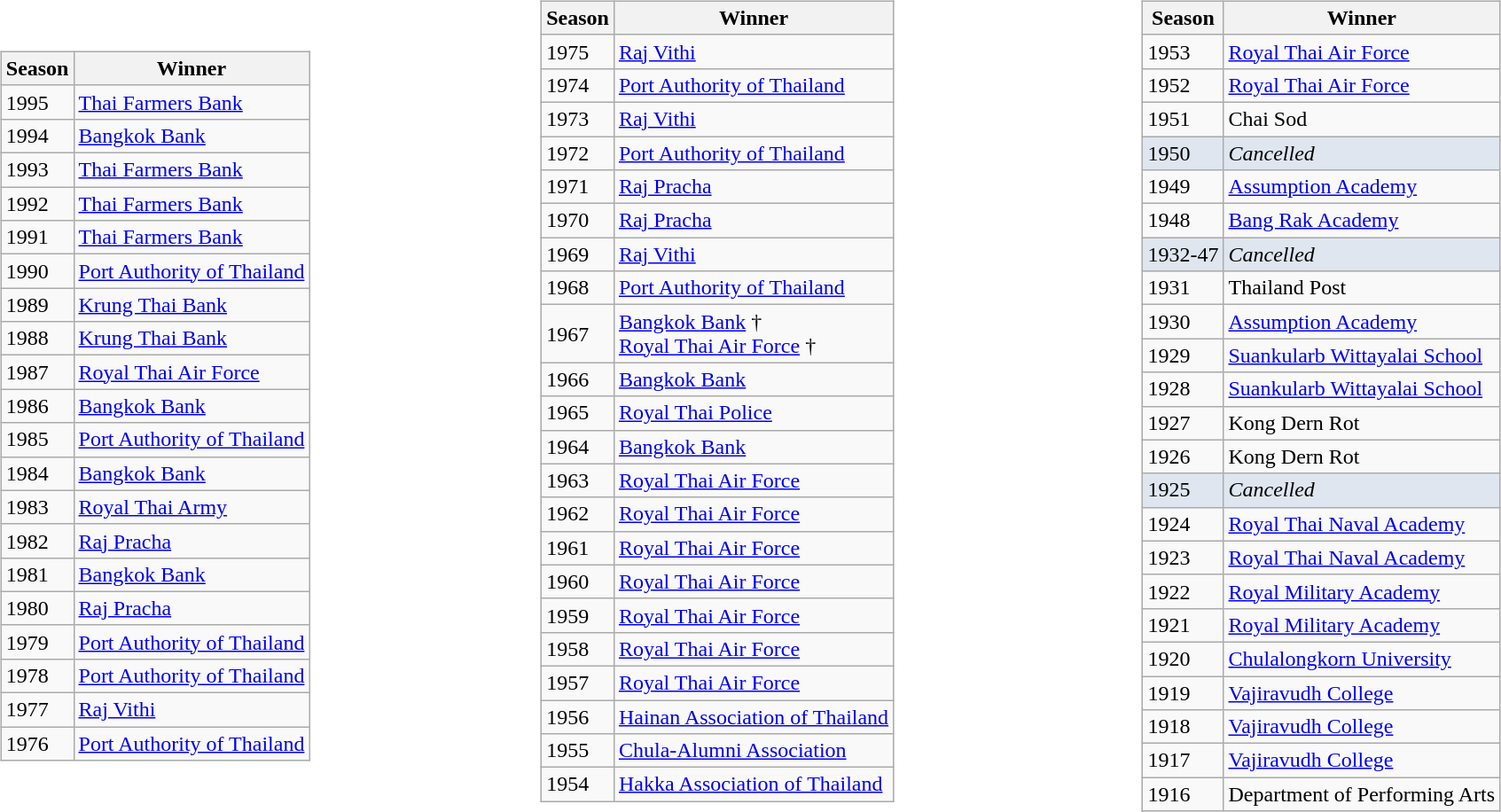<table width=100%>
<tr>
<td><br><table class="wikitable">
<tr>
<th>Season</th>
<th>Winner</th>
</tr>
<tr>
<td>1995</td>
<td><a href='#'>Thai Farmers Bank</a></td>
</tr>
<tr>
<td>1994</td>
<td><a href='#'>Bangkok Bank</a></td>
</tr>
<tr>
<td>1993</td>
<td><a href='#'>Thai Farmers Bank</a></td>
</tr>
<tr>
<td>1992</td>
<td><a href='#'>Thai Farmers Bank</a></td>
</tr>
<tr>
<td>1991</td>
<td><a href='#'>Thai Farmers Bank</a></td>
</tr>
<tr>
<td>1990</td>
<td><a href='#'>Port Authority of Thailand</a></td>
</tr>
<tr>
<td>1989</td>
<td><a href='#'>Krung Thai Bank</a></td>
</tr>
<tr>
<td>1988</td>
<td><a href='#'>Krung Thai Bank</a></td>
</tr>
<tr>
<td>1987</td>
<td><a href='#'>Royal Thai Air Force</a></td>
</tr>
<tr>
<td>1986</td>
<td><a href='#'>Bangkok Bank</a></td>
</tr>
<tr>
<td>1985</td>
<td><a href='#'>Port Authority of Thailand</a></td>
</tr>
<tr>
<td>1984</td>
<td><a href='#'>Bangkok Bank</a></td>
</tr>
<tr>
<td>1983</td>
<td><a href='#'>Royal Thai Army</a></td>
</tr>
<tr>
<td>1982</td>
<td><a href='#'>Raj Pracha</a></td>
</tr>
<tr>
<td>1981</td>
<td><a href='#'>Bangkok Bank</a></td>
</tr>
<tr>
<td>1980</td>
<td><a href='#'>Raj Pracha</a></td>
</tr>
<tr>
<td>1979</td>
<td><a href='#'>Port Authority of Thailand</a></td>
</tr>
<tr>
<td>1978</td>
<td><a href='#'>Port Authority of Thailand</a></td>
</tr>
<tr>
<td>1977</td>
<td><a href='#'>Raj Vithi</a></td>
</tr>
<tr>
<td>1976</td>
<td><a href='#'>Port Authority of Thailand</a></td>
</tr>
</table>
</td>
<td width="50"> </td>
<td valign="top"><br><table class="wikitable">
<tr>
<th>Season</th>
<th>Winner</th>
</tr>
<tr>
<td>1975</td>
<td><a href='#'>Raj Vithi</a></td>
</tr>
<tr>
<td>1974</td>
<td><a href='#'>Port Authority of Thailand</a></td>
</tr>
<tr>
<td>1973</td>
<td><a href='#'>Raj Vithi</a></td>
</tr>
<tr>
<td>1972</td>
<td><a href='#'>Port Authority of Thailand</a></td>
</tr>
<tr>
<td>1971</td>
<td><a href='#'>Raj Pracha</a></td>
</tr>
<tr>
<td>1970</td>
<td><a href='#'>Raj Pracha</a></td>
</tr>
<tr>
<td>1969</td>
<td><a href='#'>Raj Vithi</a></td>
</tr>
<tr>
<td>1968</td>
<td><a href='#'>Port Authority of Thailand</a></td>
</tr>
<tr>
<td>1967</td>
<td><a href='#'>Bangkok Bank</a> † <br> <a href='#'>Royal Thai Air Force</a> †</td>
</tr>
<tr>
<td>1966</td>
<td><a href='#'>Bangkok Bank</a></td>
</tr>
<tr>
<td>1965</td>
<td><a href='#'>Royal Thai Police</a></td>
</tr>
<tr>
<td>1964</td>
<td><a href='#'>Bangkok Bank</a></td>
</tr>
<tr>
<td>1963</td>
<td><a href='#'>Royal Thai Air Force</a></td>
</tr>
<tr>
<td>1962</td>
<td><a href='#'>Royal Thai Air Force</a></td>
</tr>
<tr>
<td>1961</td>
<td><a href='#'>Royal Thai Air Force</a></td>
</tr>
<tr>
<td>1960</td>
<td><a href='#'>Royal Thai Air Force</a></td>
</tr>
<tr>
<td>1959</td>
<td><a href='#'>Royal Thai Air Force</a></td>
</tr>
<tr>
<td>1958</td>
<td><a href='#'>Royal Thai Air Force</a></td>
</tr>
<tr>
<td>1957</td>
<td><a href='#'>Royal Thai Air Force</a></td>
</tr>
<tr>
<td>1956</td>
<td><a href='#'>Hainan Association of Thailand</a></td>
</tr>
<tr>
<td>1955</td>
<td><a href='#'>Chula-Alumni Association</a></td>
</tr>
<tr>
<td>1954</td>
<td><a href='#'>Hakka Association of Thailand</a></td>
</tr>
</table>
</td>
<td width="50"> </td>
<td valign="top"><br><table class="wikitable">
<tr>
<th>Season</th>
<th>Winner</th>
</tr>
<tr>
<td>1953</td>
<td><a href='#'>Royal Thai Air Force</a></td>
</tr>
<tr>
<td>1952</td>
<td><a href='#'>Royal Thai Air Force</a></td>
</tr>
<tr>
<td>1951</td>
<td>Chai Sod</td>
</tr>
<tr style="background: #DFE6EF;">
<td>1950</td>
<td><em>Cancelled</em></td>
</tr>
<tr>
<td>1949</td>
<td><a href='#'>Assumption Academy</a></td>
</tr>
<tr>
<td>1948</td>
<td><a href='#'>Bang Rak Academy</a></td>
</tr>
<tr style="background: #DFE6EF;">
<td>1932-47</td>
<td><em>Cancelled</em></td>
</tr>
<tr>
<td>1931</td>
<td>Thailand Post</td>
</tr>
<tr>
<td>1930</td>
<td><a href='#'>Assumption Academy</a></td>
</tr>
<tr>
<td>1929</td>
<td><a href='#'>Suankularb Wittayalai School</a></td>
</tr>
<tr>
<td>1928</td>
<td><a href='#'>Suankularb Wittayalai School</a></td>
</tr>
<tr>
<td>1927</td>
<td>Kong Dern Rot</td>
</tr>
<tr>
<td>1926</td>
<td>Kong Dern Rot</td>
</tr>
<tr style="background: #DFE6EF;">
<td>1925</td>
<td><em>Cancelled</em></td>
</tr>
<tr>
<td>1924</td>
<td><a href='#'>Royal Thai Naval Academy</a></td>
</tr>
<tr>
<td>1923</td>
<td><a href='#'>Royal Thai Naval Academy</a></td>
</tr>
<tr>
<td>1922</td>
<td><a href='#'>Royal Military Academy</a></td>
</tr>
<tr>
<td>1921</td>
<td><a href='#'>Royal Military Academy</a></td>
</tr>
<tr>
<td>1920</td>
<td><a href='#'>Chulalongkorn University</a></td>
</tr>
<tr>
<td>1919</td>
<td><a href='#'>Vajiravudh College</a></td>
</tr>
<tr>
<td>1918</td>
<td><a href='#'>Vajiravudh College</a></td>
</tr>
<tr>
<td>1917</td>
<td><a href='#'>Vajiravudh College</a></td>
</tr>
<tr>
<td>1916</td>
<td>Department of Performing Arts</td>
</tr>
</table>
</td>
</tr>
</table>
